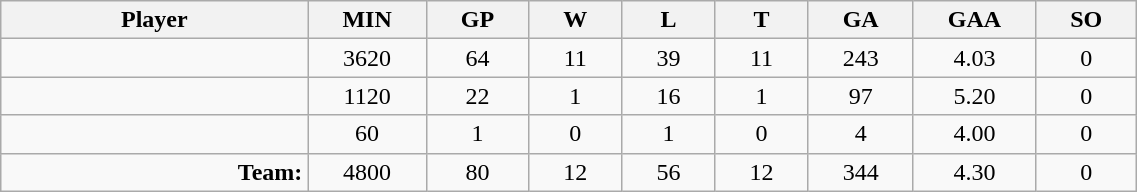<table class="wikitable sortable" width="60%">
<tr>
<th bgcolor="#DDDDFF" width="10%">Player</th>
<th width="3%" bgcolor="#DDDDFF" title="Minutes played">MIN</th>
<th width="3%" bgcolor="#DDDDFF" title="Games played in">GP</th>
<th width="3%" bgcolor="#DDDDFF" title="Games played in">W</th>
<th width="3%" bgcolor="#DDDDFF"title="Games played in">L</th>
<th width="3%" bgcolor="#DDDDFF" title="Ties">T</th>
<th width="3%" bgcolor="#DDDDFF" title="Goals against">GA</th>
<th width="3%" bgcolor="#DDDDFF" title="Goals against average">GAA</th>
<th width="3%" bgcolor="#DDDDFF"title="Shut-outs">SO</th>
</tr>
<tr align="center">
<td align="right"></td>
<td>3620</td>
<td>64</td>
<td>11</td>
<td>39</td>
<td>11</td>
<td>243</td>
<td>4.03</td>
<td>0</td>
</tr>
<tr align="center">
<td align="right"></td>
<td>1120</td>
<td>22</td>
<td>1</td>
<td>16</td>
<td>1</td>
<td>97</td>
<td>5.20</td>
<td>0</td>
</tr>
<tr align="center">
<td align="right"></td>
<td>60</td>
<td>1</td>
<td>0</td>
<td>1</td>
<td>0</td>
<td>4</td>
<td>4.00</td>
<td>0</td>
</tr>
<tr align="center">
<td align="right"><strong>Team:</strong></td>
<td>4800</td>
<td>80</td>
<td>12</td>
<td>56</td>
<td>12</td>
<td>344</td>
<td>4.30</td>
<td>0</td>
</tr>
</table>
